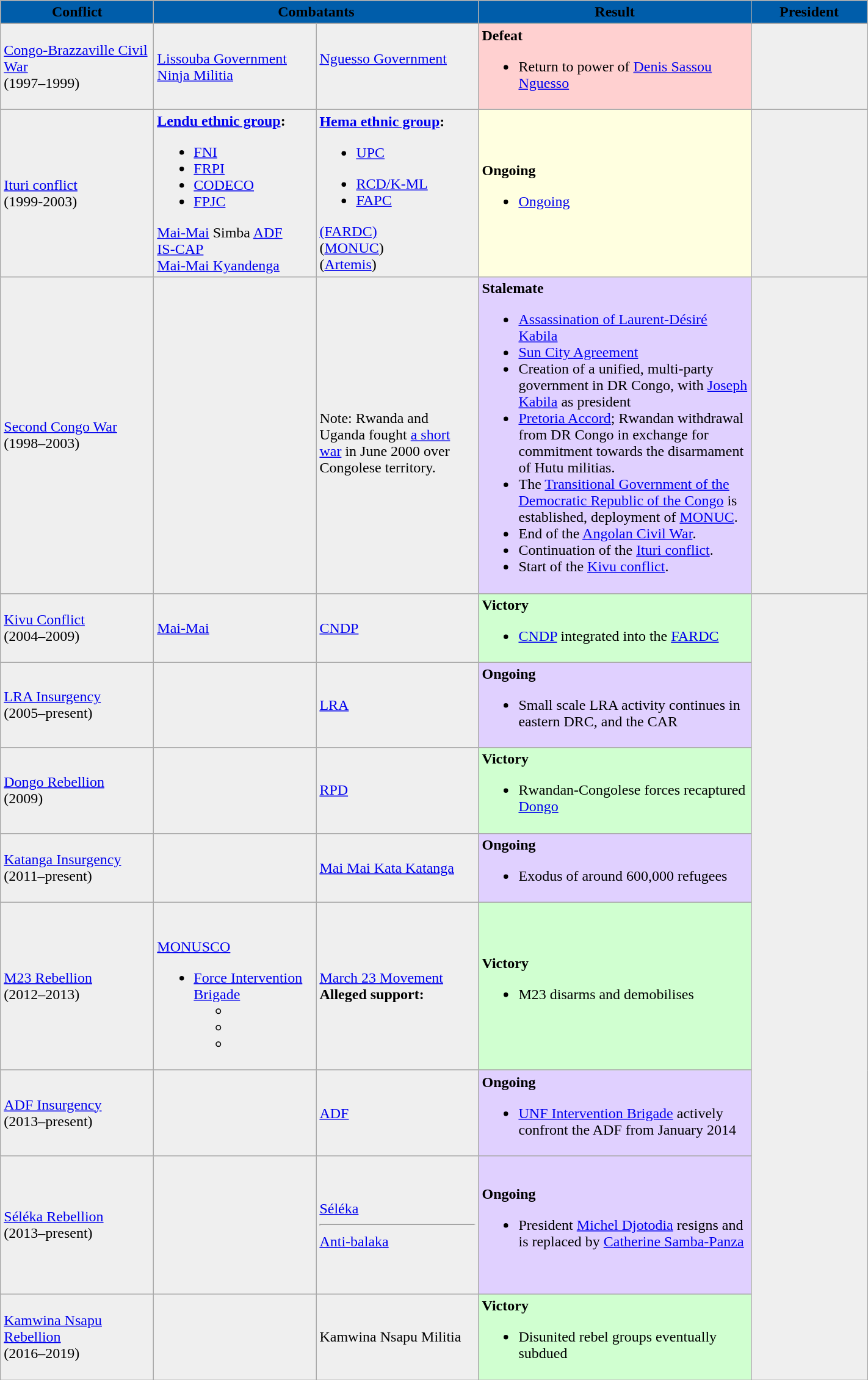<table class="wikitable">
<tr>
<th style="background:#005DAA" width="160"><span>Conflict</span></th>
<th style="background:#005DAA" width="334" colspan=2><span>Combatants</span></th>
<th style="background:#005DAA" width="290"><span>Result</span></th>
<th style="background:#005DAA" width="120"><span>President</span></th>
</tr>
<tr>
<td style="background:#efefef"><a href='#'>Congo-Brazzaville Civil War</a><br>(1997–1999)</td>
<td style="background:#efefef"> <a href='#'>Lissouba Government</a><br> <a href='#'>Ninja Militia</a><br></td>
<td style="background:#efefef"> <a href='#'>Nguesso Government</a><br><br></td>
<td style="background:#FFD0D0"><strong>Defeat</strong><br><ul><li>Return to power of <a href='#'>Denis Sassou Nguesso</a></li></ul></td>
<td style="background:#efefef" width="120" rowspan=1></td>
</tr>
<tr>
<td style="background:#efefef"><a href='#'>Ituri conflict</a><br>(1999-2003)</td>
<td style="background:#efefef"><strong><a href='#'>Lendu ethnic group</a>:</strong><br><ul><li><a href='#'>FNI</a></li><li><a href='#'>FRPI</a></li><li><a href='#'>CODECO</a></li><li><a href='#'>FPJC</a></li></ul><a href='#'>Mai-Mai</a> Simba <a href='#'>ADF</a><br> <a href='#'>IS-CAP</a><br><a href='#'>Mai-Mai Kyandenga</a></td>
<td style="background:#efefef"><strong><a href='#'>Hema ethnic group</a>:</strong><br><ul><li><a href='#'>UPC</a></li></ul><ul><li><a href='#'>RCD/K-ML</a></li><li><a href='#'>FAPC</a></li></ul> <a href='#'>(FARDC)</a><br> (<a href='#'>MONUC</a>)<br> (<a href='#'>Artemis</a>)</td>
<td style="background:#FFFFE0"><strong>Ongoing</strong><br><ul><li><a href='#'>Ongoing</a></li></ul></td>
<td style="background:#efefef" width="120" rowspan=1><br></td>
</tr>
<tr>
<td style="background:#efefef" width="120"><a href='#'>Second Congo War</a><br>(1998–2003)</td>
<td style="background:#efefef" width=170></td>
<td style="background:#efefef" width=170><br>Note: Rwanda and Uganda fought <a href='#'>a short war</a> in June 2000 over Congolese territory.</td>
<td style="background:#E0D0FF" width="290"><strong>Stalemate</strong><br><ul><li><a href='#'>Assassination of Laurent-Désiré Kabila</a></li><li><a href='#'>Sun City Agreement</a></li><li>Creation of a unified, multi-party government in DR Congo, with <a href='#'>Joseph Kabila</a> as president</li><li><a href='#'>Pretoria Accord</a>; Rwandan withdrawal from DR Congo in exchange for commitment towards the disarmament of Hutu militias.</li><li>The <a href='#'>Transitional Government of the Democratic Republic of the Congo</a> is established, deployment of <a href='#'>MONUC</a>.</li><li>End of the <a href='#'>Angolan Civil War</a>.</li><li>Continuation of the <a href='#'>Ituri conflict</a>.</li><li>Start of the <a href='#'>Kivu conflict</a>.</li></ul></td>
<td style="background:#efefef" width="120" rowspan=1></td>
</tr>
<tr>
<td style="background:#efefef"><a href='#'>Kivu Conflict</a><br>(2004–2009)</td>
<td style="background:#efefef"><br> <a href='#'>Mai-Mai</a><br><br></td>
<td style="background:#efefef"> <a href='#'>CNDP</a></td>
<td style="background:#D0FFD0"><strong>Victory</strong><br><ul><li><a href='#'>CNDP</a> integrated into the <a href='#'>FARDC</a></li></ul></td>
<td style="background:#efefef" rowspan=8></td>
</tr>
<tr>
<td style="background:#efefef"><a href='#'>LRA Insurgency</a><br>(2005–present)</td>
<td style="background:#efefef"><br><br><br></td>
<td style="background:#efefef"> <a href='#'>LRA</a></td>
<td style="background:#E0D0FF"><strong>Ongoing</strong><br><ul><li>Small scale LRA activity continues in eastern DRC, and the CAR</li></ul></td>
</tr>
<tr>
<td style="background:#efefef"><a href='#'>Dongo Rebellion</a><br>(2009)</td>
<td style="background:#efefef"><br></td>
<td style="background:#efefef"> <a href='#'>RPD</a></td>
<td style="background:#D0FFD0"><strong>Victory</strong><br><ul><li>Rwandan-Congolese forces recaptured <a href='#'>Dongo</a></li></ul></td>
</tr>
<tr>
<td style="background:#efefef"><a href='#'>Katanga Insurgency</a><br>(2011–present)</td>
<td style="background:#efefef"><br><br></td>
<td style="background:#efefef"> <a href='#'>Mai Mai Kata Katanga</a></td>
<td style="background:#E0D0FF"><strong>Ongoing</strong><br><ul><li>Exodus of around 600,000 refugees</li></ul></td>
</tr>
<tr>
<td style="background:#efefef"><a href='#'>M23 Rebellion</a><br>(2012–2013)</td>
<td style="background:#efefef"><br><br> <a href='#'>MONUSCO</a><ul><li> <a href='#'>Force Intervention Brigade</a><ul><li></li><li></li><li></li></ul></li></ul></td>
<td style="background:#efefef"> <a href='#'>March 23 Movement</a><br><strong>Alleged support:</strong><br></td>
<td style="background:#D0FFD0"><strong>Victory</strong><br><ul><li>M23 disarms and demobilises</li></ul></td>
</tr>
<tr>
<td style="background:#efefef"><a href='#'>ADF Insurgency</a><br>(2013–present)</td>
<td style="background:#efefef"><br><br><br><br></td>
<td style="background:#efefef"> <a href='#'>ADF</a></td>
<td style="background:#E0D0FF"><strong>Ongoing</strong><br><ul><li><a href='#'>UNF Intervention Brigade</a> actively confront the ADF from January 2014</li></ul></td>
</tr>
<tr>
<td style="background:#efefef"><a href='#'>Séléka Rebellion</a><br>(2013–present)</td>
<td style="background:#efefef"><br><br><br><br><br><br><br><br></td>
<td style="background:#efefef"> <a href='#'>Séléka</a><hr> <a href='#'>Anti-balaka</a></td>
<td style="background:#E0D0FF"><strong>Ongoing</strong><br><ul><li>President <a href='#'>Michel Djotodia</a> resigns and is replaced by <a href='#'>Catherine Samba-Panza</a></li></ul></td>
</tr>
<tr>
<td style="background:#efefef"><a href='#'>Kamwina Nsapu Rebellion</a><br>(2016–2019)</td>
<td style="background:#efefef"></td>
<td style="background:#efefef"> Kamwina Nsapu Militia</td>
<td style="background:#D0FFD0"><strong>Victory</strong><br><ul><li>Disunited rebel groups eventually subdued</li></ul></td>
</tr>
</table>
